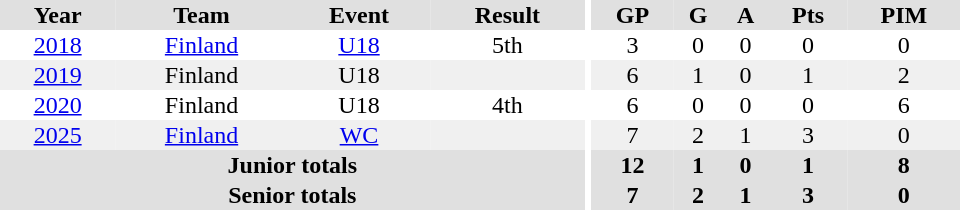<table border="0" cellpadding="1" cellspacing="0" ID="Table3" style="text-align:center; width:40em">
<tr ALIGN="center" bgcolor="#e0e0e0">
<th>Year</th>
<th>Team</th>
<th>Event</th>
<th>Result</th>
<th rowspan="99" bgcolor="#ffffff"></th>
<th>GP</th>
<th>G</th>
<th>A</th>
<th>Pts</th>
<th>PIM</th>
</tr>
<tr>
<td><a href='#'>2018</a></td>
<td><a href='#'>Finland</a></td>
<td><a href='#'>U18</a></td>
<td>5th</td>
<td>3</td>
<td>0</td>
<td>0</td>
<td>0</td>
<td>0</td>
</tr>
<tr bgcolor="#f0f0f0">
<td><a href='#'>2019</a></td>
<td>Finland</td>
<td>U18</td>
<td></td>
<td>6</td>
<td>1</td>
<td>0</td>
<td>1</td>
<td>2</td>
</tr>
<tr>
<td><a href='#'>2020</a></td>
<td>Finland</td>
<td>U18</td>
<td>4th</td>
<td>6</td>
<td>0</td>
<td>0</td>
<td>0</td>
<td>6</td>
</tr>
<tr bgcolor="#f0f0f0">
<td><a href='#'>2025</a></td>
<td><a href='#'>Finland</a></td>
<td><a href='#'>WC</a></td>
<td></td>
<td>7</td>
<td>2</td>
<td>1</td>
<td>3</td>
<td>0</td>
</tr>
<tr bgcolor="#e0e0e0">
<th colspan="4">Junior totals</th>
<th>12</th>
<th>1</th>
<th>0</th>
<th>1</th>
<th>8</th>
</tr>
<tr bgcolor="#e0e0e0">
<th colspan="4">Senior totals</th>
<th>7</th>
<th>2</th>
<th>1</th>
<th>3</th>
<th>0</th>
</tr>
</table>
